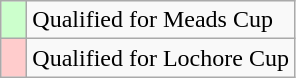<table class="wikitable">
<tr>
<td width=10px bgcolor="#ccffcc"></td>
<td>Qualified for Meads Cup</td>
</tr>
<tr>
<td width=10px bgcolor="#ffcccc"></td>
<td>Qualified for Lochore Cup</td>
</tr>
</table>
